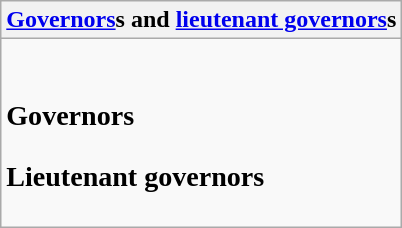<table class="wikitable collapsible collapsed">
<tr>
<th><a href='#'>Governors</a>s and <a href='#'>lieutenant governors</a>s</th>
</tr>
<tr>
<td><br><h3>Governors</h3><h3>Lieutenant governors</h3></td>
</tr>
</table>
